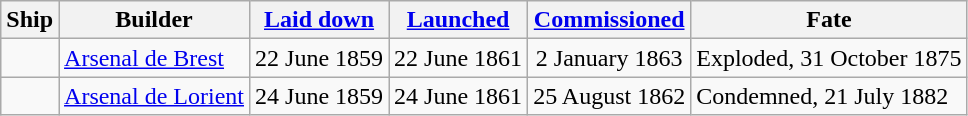<table class="wikitable" border="1">
<tr>
<th>Ship</th>
<th>Builder</th>
<th><a href='#'>Laid down</a></th>
<th><a href='#'>Launched</a></th>
<th><a href='#'>Commissioned</a></th>
<th>Fate</th>
</tr>
<tr>
<td></td>
<td><a href='#'>Arsenal de Brest</a></td>
<td align=center>22 June 1859</td>
<td align=center>22 June 1861</td>
<td align=center>2 January 1863</td>
<td>Exploded, 31 October 1875</td>
</tr>
<tr>
<td></td>
<td><a href='#'>Arsenal de Lorient</a></td>
<td align=center>24 June 1859</td>
<td align=center>24 June 1861</td>
<td align=center>25 August 1862</td>
<td>Condemned, 21 July 1882</td>
</tr>
</table>
